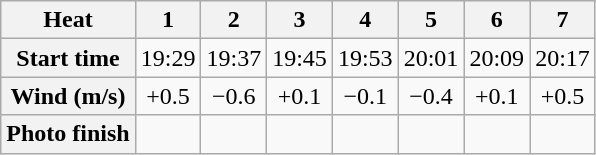<table class="wikitable" style="text-align:center">
<tr>
<th>Heat</th>
<th>1</th>
<th>2</th>
<th>3</th>
<th>4</th>
<th>5</th>
<th>6</th>
<th>7</th>
</tr>
<tr>
<th>Start time</th>
<td>19:29</td>
<td>19:37</td>
<td>19:45</td>
<td>19:53</td>
<td>20:01</td>
<td>20:09</td>
<td>20:17</td>
</tr>
<tr>
<th>Wind (m/s)</th>
<td>+0.5</td>
<td>−0.6</td>
<td>+0.1</td>
<td>−0.1</td>
<td>−0.4</td>
<td>+0.1</td>
<td>+0.5</td>
</tr>
<tr>
<th>Photo finish</th>
<td></td>
<td></td>
<td></td>
<td></td>
<td></td>
<td></td>
<td></td>
</tr>
</table>
